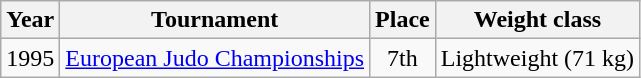<table class=wikitable>
<tr>
<th>Year</th>
<th>Tournament</th>
<th>Place</th>
<th>Weight class</th>
</tr>
<tr>
<td>1995</td>
<td><a href='#'>European Judo Championships</a></td>
<td align="center">7th</td>
<td>Lightweight (71 kg)</td>
</tr>
</table>
